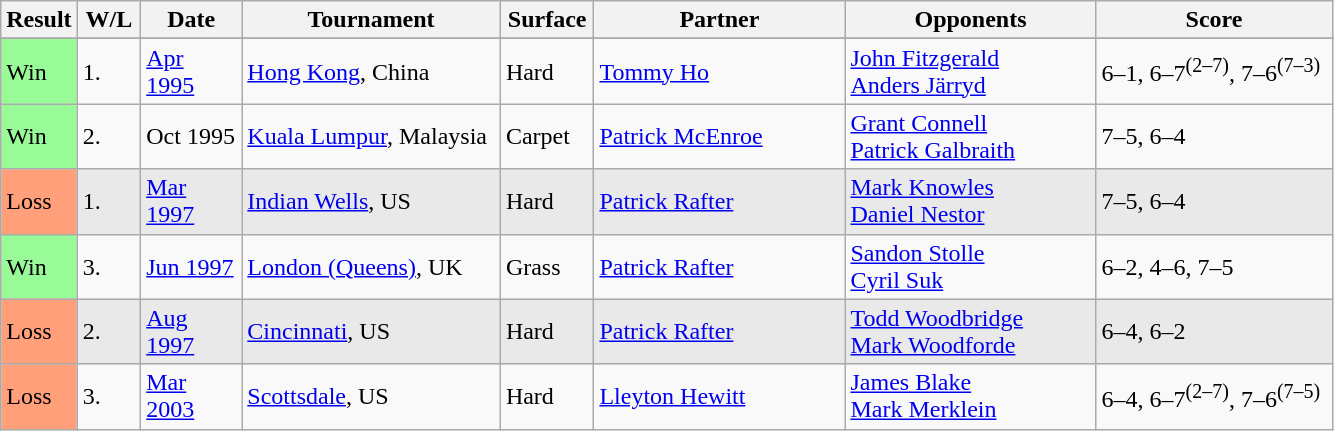<table class="sortable wikitable">
<tr>
<th style="width:40px">Result</th>
<th style="width:35px" class="unsortable">W/L</th>
<th style="width:60px">Date</th>
<th style="width:165px">Tournament</th>
<th style="width:55px">Surface</th>
<th style="width:160px">Partner</th>
<th style="width:160px">Opponents</th>
<th style="width:150px" class="unsortable">Score</th>
</tr>
<tr>
</tr>
<tr>
<td style="background:#98fb98;">Win</td>
<td>1.</td>
<td><a href='#'>Apr 1995</a></td>
<td><a href='#'>Hong Kong</a>, China</td>
<td>Hard</td>
<td> <a href='#'>Tommy Ho</a></td>
<td> <a href='#'>John Fitzgerald</a><br> <a href='#'>Anders Järryd</a></td>
<td>6–1, 6–7<sup>(2–7)</sup>, 7–6<sup>(7–3)</sup></td>
</tr>
<tr bgcolor=>
<td style="background:#98fb98;">Win</td>
<td>2.</td>
<td>Oct 1995</td>
<td><a href='#'>Kuala Lumpur</a>, Malaysia</td>
<td>Carpet</td>
<td> <a href='#'>Patrick McEnroe</a></td>
<td> <a href='#'>Grant Connell</a><br> <a href='#'>Patrick Galbraith</a></td>
<td>7–5, 6–4</td>
</tr>
<tr style="background:#e9e9e9;">
<td style="background:#ffa07a;">Loss</td>
<td>1.</td>
<td><a href='#'>Mar 1997</a></td>
<td><a href='#'>Indian Wells</a>, US</td>
<td>Hard</td>
<td> <a href='#'>Patrick Rafter</a></td>
<td> <a href='#'>Mark Knowles</a><br> <a href='#'>Daniel Nestor</a></td>
<td>7–5, 6–4</td>
</tr>
<tr bgcolor=>
<td style="background:#98fb98;">Win</td>
<td>3.</td>
<td><a href='#'>Jun 1997</a></td>
<td><a href='#'>London (Queens)</a>, UK</td>
<td>Grass</td>
<td> <a href='#'>Patrick Rafter</a></td>
<td> <a href='#'>Sandon Stolle</a> <br>  <a href='#'>Cyril Suk</a></td>
<td>6–2, 4–6, 7–5</td>
</tr>
<tr style="background:#e9e9e9;">
<td style="background:#ffa07a;">Loss</td>
<td>2.</td>
<td><a href='#'>Aug 1997</a></td>
<td><a href='#'>Cincinnati</a>, US</td>
<td>Hard</td>
<td> <a href='#'>Patrick Rafter</a></td>
<td> <a href='#'>Todd Woodbridge</a> <br>  <a href='#'>Mark Woodforde</a></td>
<td>6–4, 6–2</td>
</tr>
<tr bgcolor=>
<td style="background:#ffa07a;">Loss</td>
<td>3.</td>
<td><a href='#'>Mar 2003</a></td>
<td><a href='#'>Scottsdale</a>, US</td>
<td>Hard</td>
<td> <a href='#'>Lleyton Hewitt</a></td>
<td> <a href='#'>James Blake</a> <br> <a href='#'>Mark Merklein</a></td>
<td>6–4, 6–7<sup>(2–7)</sup>, 7–6<sup>(7–5)</sup></td>
</tr>
</table>
